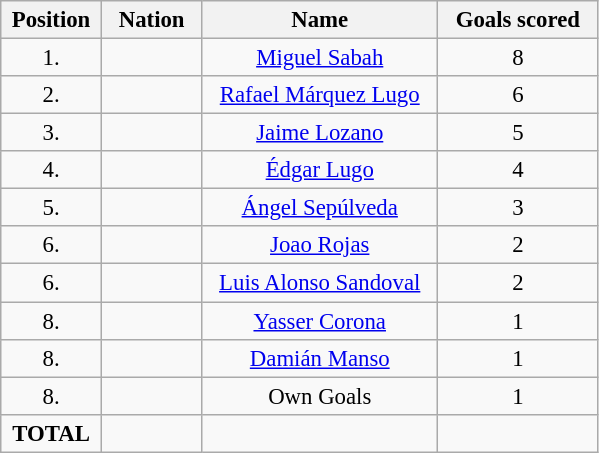<table class="wikitable" style="font-size: 95%; text-align: center;">
<tr>
<th width=60>Position</th>
<th width=60>Nation</th>
<th width=150>Name</th>
<th width=100>Goals scored</th>
</tr>
<tr>
<td>1.</td>
<td></td>
<td><a href='#'>Miguel Sabah</a></td>
<td>8</td>
</tr>
<tr>
<td>2.</td>
<td></td>
<td><a href='#'>Rafael Márquez Lugo</a></td>
<td>6</td>
</tr>
<tr>
<td>3.</td>
<td></td>
<td><a href='#'>Jaime Lozano</a></td>
<td>5</td>
</tr>
<tr>
<td>4.</td>
<td></td>
<td><a href='#'>Édgar Lugo</a></td>
<td>4</td>
</tr>
<tr>
<td>5.</td>
<td></td>
<td><a href='#'>Ángel Sepúlveda</a></td>
<td>3</td>
</tr>
<tr>
<td>6.</td>
<td></td>
<td><a href='#'>Joao Rojas</a></td>
<td>2</td>
</tr>
<tr>
<td>6.</td>
<td></td>
<td><a href='#'>Luis Alonso Sandoval</a></td>
<td>2</td>
</tr>
<tr>
<td>8.</td>
<td></td>
<td><a href='#'>Yasser Corona</a></td>
<td>1</td>
</tr>
<tr>
<td>8.</td>
<td></td>
<td><a href='#'>Damián Manso</a></td>
<td>1</td>
</tr>
<tr>
<td>8.</td>
<td></td>
<td>Own Goals</td>
<td>1</td>
</tr>
<tr>
<td><strong>TOTAL</strong></td>
<td></td>
<td></td>
<td></td>
</tr>
</table>
